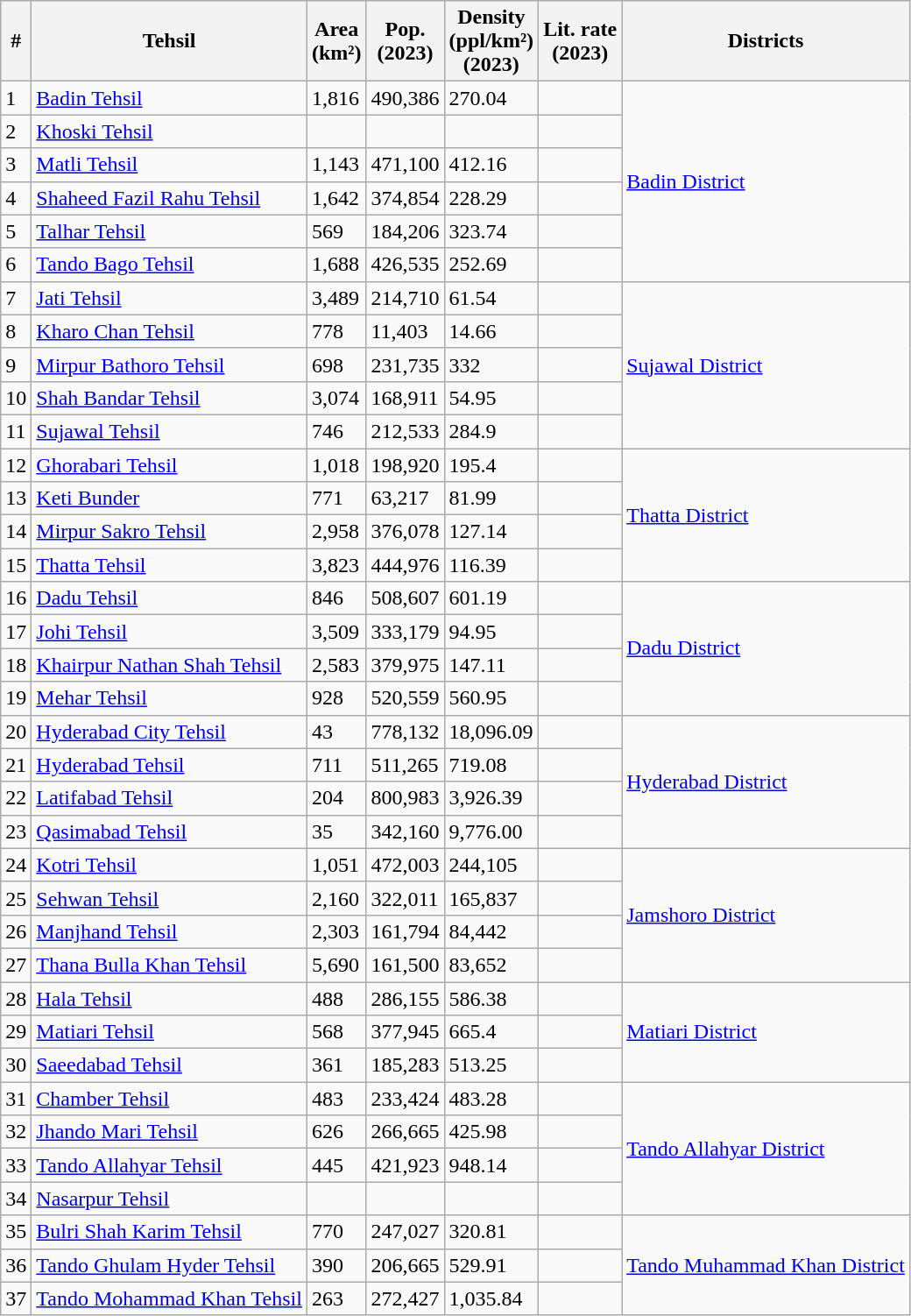<table class="wikitable sortable">
<tr>
<th>#</th>
<th>Tehsil</th>
<th>Area<br>(km²)</th>
<th>Pop.<br>(2023)</th>
<th>Density<br>(ppl/km²)<br>(2023)</th>
<th>Lit. rate<br>(2023)</th>
<th>Districts</th>
</tr>
<tr>
<td>1</td>
<td><a href='#'>Badin Tehsil</a></td>
<td>1,816</td>
<td>490,386</td>
<td>270.04</td>
<td></td>
<td rowspan="6"><a href='#'>Badin District</a></td>
</tr>
<tr>
<td>2</td>
<td><a href='#'>Khoski Tehsil</a></td>
<td></td>
<td></td>
<td></td>
<td></td>
</tr>
<tr>
<td>3</td>
<td><a href='#'>Matli Tehsil</a></td>
<td>1,143</td>
<td>471,100</td>
<td>412.16</td>
<td></td>
</tr>
<tr>
<td>4</td>
<td><a href='#'>Shaheed Fazil Rahu Tehsil</a></td>
<td>1,642</td>
<td>374,854</td>
<td>228.29</td>
<td></td>
</tr>
<tr>
<td>5</td>
<td><a href='#'>Talhar Tehsil</a></td>
<td>569</td>
<td>184,206</td>
<td>323.74</td>
<td></td>
</tr>
<tr>
<td>6</td>
<td><a href='#'>Tando Bago Tehsil</a></td>
<td>1,688</td>
<td>426,535</td>
<td>252.69</td>
<td></td>
</tr>
<tr>
<td>7</td>
<td><a href='#'>Jati Tehsil</a></td>
<td>3,489</td>
<td>214,710</td>
<td>61.54</td>
<td></td>
<td rowspan="5"><a href='#'>Sujawal District</a></td>
</tr>
<tr>
<td>8</td>
<td><a href='#'>Kharo Chan Tehsil</a></td>
<td>778</td>
<td>11,403</td>
<td>14.66</td>
<td></td>
</tr>
<tr>
<td>9</td>
<td><a href='#'>Mirpur Bathoro Tehsil</a></td>
<td>698</td>
<td>231,735</td>
<td>332</td>
<td></td>
</tr>
<tr>
<td>10</td>
<td><a href='#'>Shah Bandar Tehsil</a></td>
<td>3,074</td>
<td>168,911</td>
<td>54.95</td>
<td></td>
</tr>
<tr>
<td>11</td>
<td><a href='#'>Sujawal Tehsil</a></td>
<td>746</td>
<td>212,533</td>
<td>284.9</td>
<td></td>
</tr>
<tr>
<td>12</td>
<td><a href='#'>Ghorabari Tehsil</a></td>
<td>1,018</td>
<td>198,920</td>
<td>195.4</td>
<td></td>
<td rowspan="4"><a href='#'>Thatta District</a></td>
</tr>
<tr>
<td>13</td>
<td><a href='#'>Keti Bunder</a></td>
<td>771</td>
<td>63,217</td>
<td>81.99</td>
<td></td>
</tr>
<tr>
<td>14</td>
<td><a href='#'>Mirpur Sakro Tehsil</a></td>
<td>2,958</td>
<td>376,078</td>
<td>127.14</td>
<td></td>
</tr>
<tr>
<td>15</td>
<td><a href='#'>Thatta Tehsil</a></td>
<td>3,823</td>
<td>444,976</td>
<td>116.39</td>
<td></td>
</tr>
<tr>
<td>16</td>
<td><a href='#'>Dadu Tehsil</a></td>
<td>846</td>
<td>508,607</td>
<td>601.19</td>
<td></td>
<td rowspan="4"><a href='#'>Dadu District</a></td>
</tr>
<tr>
<td>17</td>
<td><a href='#'>Johi Tehsil</a></td>
<td>3,509</td>
<td>333,179</td>
<td>94.95</td>
<td></td>
</tr>
<tr>
<td>18</td>
<td><a href='#'>Khairpur Nathan Shah Tehsil</a></td>
<td>2,583</td>
<td>379,975</td>
<td>147.11</td>
<td></td>
</tr>
<tr>
<td>19</td>
<td><a href='#'>Mehar Tehsil</a></td>
<td>928</td>
<td>520,559</td>
<td>560.95</td>
<td></td>
</tr>
<tr>
<td>20</td>
<td><a href='#'>Hyderabad City Tehsil</a></td>
<td>43</td>
<td>778,132</td>
<td>18,096.09</td>
<td></td>
<td rowspan="4"><a href='#'>Hyderabad District</a></td>
</tr>
<tr>
<td>21</td>
<td><a href='#'>Hyderabad Tehsil</a></td>
<td>711</td>
<td>511,265</td>
<td>719.08</td>
<td></td>
</tr>
<tr>
<td>22</td>
<td><a href='#'>Latifabad Tehsil</a></td>
<td>204</td>
<td>800,983</td>
<td>3,926.39</td>
<td></td>
</tr>
<tr>
<td>23</td>
<td><a href='#'>Qasimabad Tehsil</a></td>
<td>35</td>
<td>342,160</td>
<td>9,776.00</td>
<td></td>
</tr>
<tr>
<td>24</td>
<td><a href='#'>Kotri Tehsil</a></td>
<td>1,051</td>
<td>472,003</td>
<td>244,105</td>
<td></td>
<td rowspan="4"><a href='#'>Jamshoro District</a></td>
</tr>
<tr>
<td>25</td>
<td><a href='#'>Sehwan Tehsil</a></td>
<td>2,160</td>
<td>322,011</td>
<td>165,837</td>
<td></td>
</tr>
<tr>
<td>26</td>
<td><a href='#'>Manjhand Tehsil</a></td>
<td>2,303</td>
<td>161,794</td>
<td>84,442</td>
<td></td>
</tr>
<tr>
<td>27</td>
<td><a href='#'>Thana Bulla Khan Tehsil</a></td>
<td>5,690</td>
<td>161,500</td>
<td>83,652</td>
<td></td>
</tr>
<tr>
<td>28</td>
<td><a href='#'>Hala Tehsil</a></td>
<td>488</td>
<td>286,155</td>
<td>586.38</td>
<td></td>
<td rowspan="3"><a href='#'>Matiari District</a></td>
</tr>
<tr>
<td>29</td>
<td><a href='#'>Matiari Tehsil</a></td>
<td>568</td>
<td>377,945</td>
<td>665.4</td>
<td></td>
</tr>
<tr>
<td>30</td>
<td><a href='#'>Saeedabad Tehsil</a></td>
<td>361</td>
<td>185,283</td>
<td>513.25</td>
<td></td>
</tr>
<tr>
<td>31</td>
<td><a href='#'>Chamber Tehsil</a></td>
<td>483</td>
<td>233,424</td>
<td>483.28</td>
<td></td>
<td rowspan="4"><a href='#'>Tando Allahyar District</a></td>
</tr>
<tr>
<td>32</td>
<td><a href='#'>Jhando Mari Tehsil</a></td>
<td>626</td>
<td>266,665</td>
<td>425.98</td>
<td></td>
</tr>
<tr>
<td>33</td>
<td><a href='#'>Tando Allahyar Tehsil</a></td>
<td>445</td>
<td>421,923</td>
<td>948.14</td>
<td></td>
</tr>
<tr>
<td>34</td>
<td><a href='#'>Nasarpur Tehsil</a></td>
<td></td>
<td></td>
<td></td>
<td></td>
</tr>
<tr>
<td>35</td>
<td><a href='#'>Bulri Shah Karim Tehsil</a></td>
<td>770</td>
<td>247,027</td>
<td>320.81</td>
<td></td>
<td rowspan="3"><a href='#'>Tando Muhammad Khan District</a></td>
</tr>
<tr>
<td>36</td>
<td><a href='#'>Tando Ghulam Hyder Tehsil</a></td>
<td>390</td>
<td>206,665</td>
<td>529.91</td>
<td></td>
</tr>
<tr>
<td>37</td>
<td><a href='#'>Tando Mohammad Khan Tehsil</a></td>
<td>263</td>
<td>272,427</td>
<td>1,035.84</td>
<td></td>
</tr>
</table>
